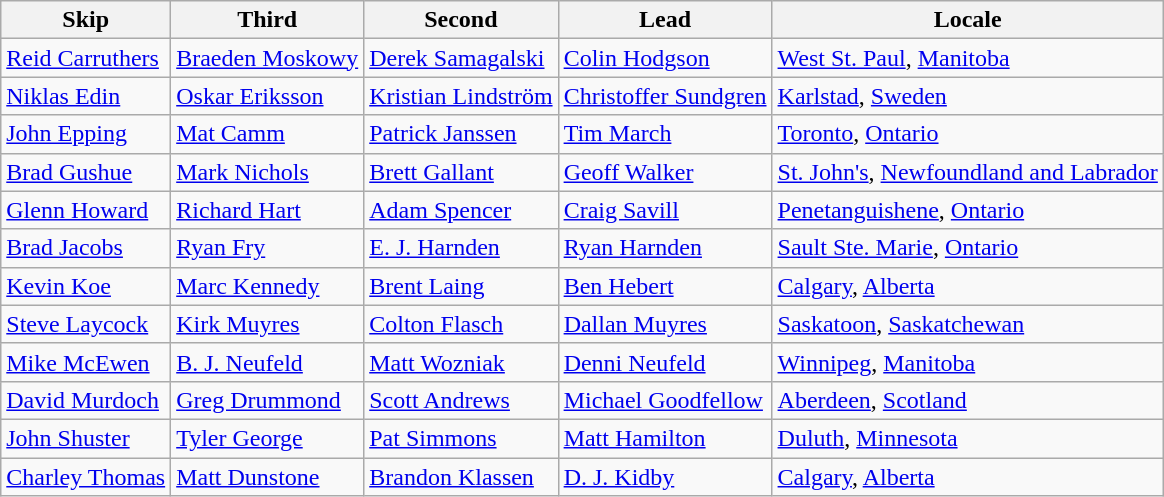<table class=wikitable>
<tr>
<th>Skip</th>
<th>Third</th>
<th>Second</th>
<th>Lead</th>
<th>Locale</th>
</tr>
<tr>
<td><a href='#'>Reid Carruthers</a></td>
<td><a href='#'>Braeden Moskowy</a></td>
<td><a href='#'>Derek Samagalski</a></td>
<td><a href='#'>Colin Hodgson</a></td>
<td> <a href='#'>West St. Paul</a>, <a href='#'>Manitoba</a></td>
</tr>
<tr>
<td><a href='#'>Niklas Edin</a></td>
<td><a href='#'>Oskar Eriksson</a></td>
<td><a href='#'>Kristian Lindström</a></td>
<td><a href='#'>Christoffer Sundgren</a></td>
<td> <a href='#'>Karlstad</a>, <a href='#'>Sweden</a></td>
</tr>
<tr>
<td><a href='#'>John Epping</a></td>
<td><a href='#'>Mat Camm</a></td>
<td><a href='#'>Patrick Janssen</a></td>
<td><a href='#'>Tim March</a></td>
<td> <a href='#'>Toronto</a>, <a href='#'>Ontario</a></td>
</tr>
<tr>
<td><a href='#'>Brad Gushue</a></td>
<td><a href='#'>Mark Nichols</a></td>
<td><a href='#'>Brett Gallant</a></td>
<td><a href='#'>Geoff Walker</a></td>
<td> <a href='#'>St. John's</a>, <a href='#'>Newfoundland and Labrador</a></td>
</tr>
<tr>
<td><a href='#'>Glenn Howard</a></td>
<td><a href='#'>Richard Hart</a></td>
<td><a href='#'>Adam Spencer</a></td>
<td><a href='#'>Craig Savill</a></td>
<td> <a href='#'>Penetanguishene</a>, <a href='#'>Ontario</a></td>
</tr>
<tr>
<td><a href='#'>Brad Jacobs</a></td>
<td><a href='#'>Ryan Fry</a></td>
<td><a href='#'>E. J. Harnden</a></td>
<td><a href='#'>Ryan Harnden</a></td>
<td> <a href='#'>Sault Ste. Marie</a>, <a href='#'>Ontario</a></td>
</tr>
<tr>
<td><a href='#'>Kevin Koe</a></td>
<td><a href='#'>Marc Kennedy</a></td>
<td><a href='#'>Brent Laing</a></td>
<td><a href='#'>Ben Hebert</a></td>
<td> <a href='#'>Calgary</a>, <a href='#'>Alberta</a></td>
</tr>
<tr>
<td><a href='#'>Steve Laycock</a></td>
<td><a href='#'>Kirk Muyres</a></td>
<td><a href='#'>Colton Flasch</a></td>
<td><a href='#'>Dallan Muyres</a></td>
<td> <a href='#'>Saskatoon</a>, <a href='#'>Saskatchewan</a></td>
</tr>
<tr>
<td><a href='#'>Mike McEwen</a></td>
<td><a href='#'>B. J. Neufeld</a></td>
<td><a href='#'>Matt Wozniak</a></td>
<td><a href='#'>Denni Neufeld</a></td>
<td> <a href='#'>Winnipeg</a>, <a href='#'>Manitoba</a></td>
</tr>
<tr>
<td><a href='#'>David Murdoch</a></td>
<td><a href='#'>Greg Drummond</a></td>
<td><a href='#'>Scott Andrews</a></td>
<td><a href='#'>Michael Goodfellow</a></td>
<td> <a href='#'>Aberdeen</a>, <a href='#'>Scotland</a></td>
</tr>
<tr>
<td><a href='#'>John Shuster</a></td>
<td><a href='#'>Tyler George</a></td>
<td><a href='#'>Pat Simmons</a></td>
<td><a href='#'>Matt Hamilton</a></td>
<td> <a href='#'>Duluth</a>, <a href='#'>Minnesota</a></td>
</tr>
<tr>
<td><a href='#'>Charley Thomas</a></td>
<td><a href='#'>Matt Dunstone</a></td>
<td><a href='#'>Brandon Klassen</a></td>
<td><a href='#'>D. J. Kidby</a></td>
<td> <a href='#'>Calgary</a>, <a href='#'>Alberta</a></td>
</tr>
</table>
